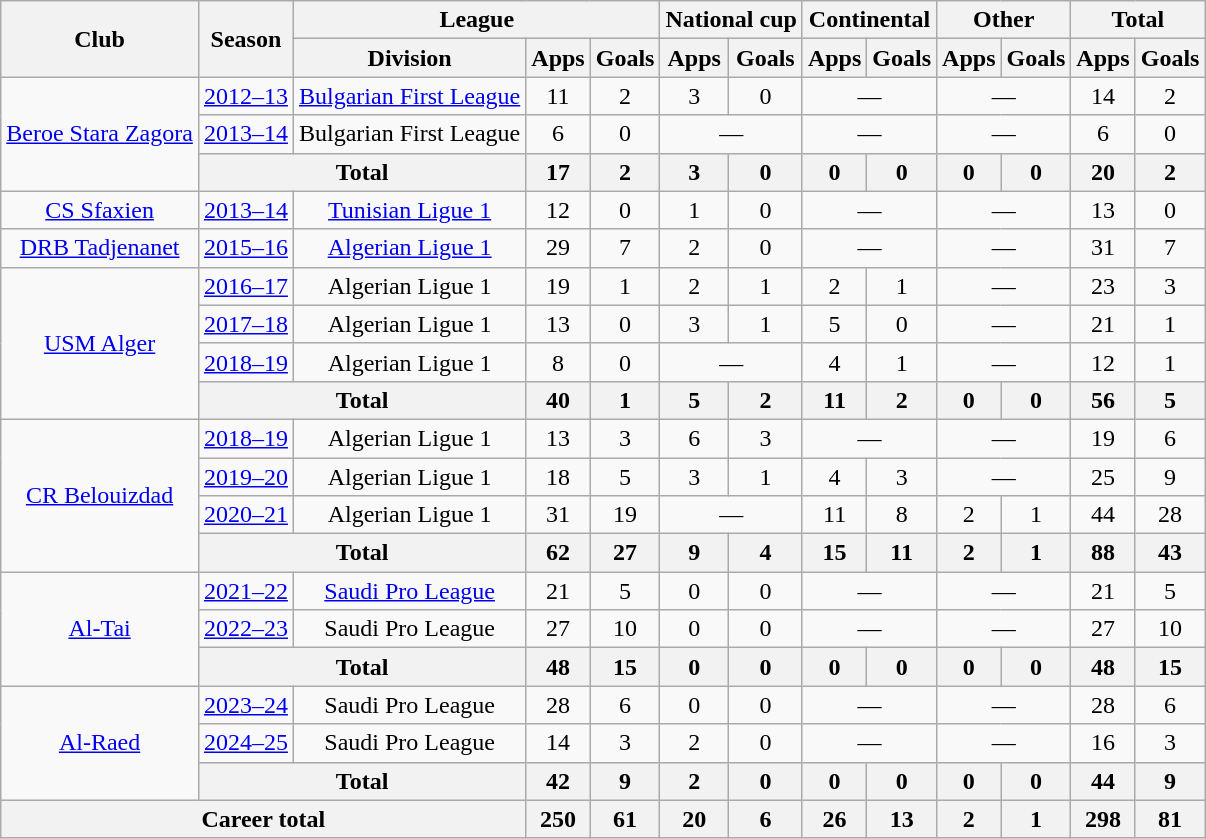<table class="wikitable" style="text-align: center;">
<tr>
<th rowspan="2">Club</th>
<th rowspan="2">Season</th>
<th colspan="3">League</th>
<th colspan="2">National cup</th>
<th colspan="2">Continental</th>
<th colspan="2">Other</th>
<th colspan="2">Total</th>
</tr>
<tr>
<th>Division</th>
<th>Apps</th>
<th>Goals</th>
<th>Apps</th>
<th>Goals</th>
<th>Apps</th>
<th>Goals</th>
<th>Apps</th>
<th>Goals</th>
<th>Apps</th>
<th>Goals</th>
</tr>
<tr>
<td rowspan="3" valign="center"><a href='#'>Beroe Stara Zagora</a></td>
<td><a href='#'>2012–13</a></td>
<td><a href='#'>Bulgarian First League</a></td>
<td>11</td>
<td>2</td>
<td>3</td>
<td>0</td>
<td colspan=2>—</td>
<td colspan=2>—</td>
<td>14</td>
<td>2</td>
</tr>
<tr>
<td><a href='#'>2013–14</a></td>
<td>Bulgarian First League</td>
<td>6</td>
<td>0</td>
<td colspan=2>—</td>
<td colspan=2>—</td>
<td colspan=2>—</td>
<td>6</td>
<td>0</td>
</tr>
<tr>
<th colspan="2">Total</th>
<th>17</th>
<th>2</th>
<th>3</th>
<th>0</th>
<th>0</th>
<th>0</th>
<th>0</th>
<th>0</th>
<th>20</th>
<th>2</th>
</tr>
<tr>
<td valign="center"><a href='#'>CS Sfaxien</a></td>
<td><a href='#'>2013–14</a></td>
<td><a href='#'>Tunisian Ligue 1</a></td>
<td>12</td>
<td>0</td>
<td>1</td>
<td>0</td>
<td colspan=2>—</td>
<td colspan=2>—</td>
<td>13</td>
<td>0</td>
</tr>
<tr>
<td valign="center"><a href='#'>DRB Tadjenanet</a></td>
<td><a href='#'>2015–16</a></td>
<td><a href='#'>Algerian Ligue 1</a></td>
<td>29</td>
<td>7</td>
<td>2</td>
<td>0</td>
<td colspan=2>—</td>
<td colspan=2>—</td>
<td>31</td>
<td>7</td>
</tr>
<tr>
<td rowspan=4 valign="center"><a href='#'>USM Alger</a></td>
<td><a href='#'>2016–17</a></td>
<td>Algerian Ligue 1</td>
<td>19</td>
<td>1</td>
<td>2</td>
<td>1</td>
<td>2</td>
<td>1</td>
<td colspan=2>—</td>
<td>23</td>
<td>3</td>
</tr>
<tr>
<td><a href='#'>2017–18</a></td>
<td>Algerian Ligue 1</td>
<td>13</td>
<td>0</td>
<td>3</td>
<td>1</td>
<td>5</td>
<td>0</td>
<td colspan=2>—</td>
<td>21</td>
<td>1</td>
</tr>
<tr>
<td><a href='#'>2018–19</a></td>
<td>Algerian Ligue 1</td>
<td>8</td>
<td>0</td>
<td colspan=2>—</td>
<td>4</td>
<td>1</td>
<td colspan=2>—</td>
<td>12</td>
<td>1</td>
</tr>
<tr>
<th colspan="2">Total</th>
<th>40</th>
<th>1</th>
<th>5</th>
<th>2</th>
<th>11</th>
<th>2</th>
<th>0</th>
<th>0</th>
<th>56</th>
<th>5</th>
</tr>
<tr>
<td rowspan="4" valign="center"><a href='#'>CR Belouizdad</a></td>
<td><a href='#'>2018–19</a></td>
<td>Algerian Ligue 1</td>
<td>13</td>
<td>3</td>
<td>6</td>
<td>3</td>
<td colspan=2>—</td>
<td colspan=2>—</td>
<td>19</td>
<td>6</td>
</tr>
<tr>
<td><a href='#'>2019–20</a></td>
<td>Algerian Ligue 1</td>
<td>18</td>
<td>5</td>
<td>3</td>
<td>1</td>
<td>4</td>
<td>3</td>
<td colspan=2>—</td>
<td>25</td>
<td>9</td>
</tr>
<tr>
<td><a href='#'>2020–21</a></td>
<td>Algerian Ligue 1</td>
<td>31</td>
<td>19</td>
<td colspan=2>—</td>
<td>11</td>
<td>8</td>
<td>2</td>
<td>1</td>
<td>44</td>
<td>28</td>
</tr>
<tr>
<th colspan="2">Total</th>
<th>62</th>
<th>27</th>
<th>9</th>
<th>4</th>
<th>15</th>
<th>11</th>
<th>2</th>
<th>1</th>
<th>88</th>
<th>43</th>
</tr>
<tr>
<td rowspan="3" valign="center"><a href='#'>Al-Tai</a></td>
<td><a href='#'>2021–22</a></td>
<td><a href='#'>Saudi Pro League</a></td>
<td>21</td>
<td>5</td>
<td>0</td>
<td>0</td>
<td colspan=2>—</td>
<td colspan=2>—</td>
<td>21</td>
<td>5</td>
</tr>
<tr>
<td><a href='#'>2022–23</a></td>
<td>Saudi Pro League</td>
<td>27</td>
<td>10</td>
<td>0</td>
<td>0</td>
<td colspan=2>—</td>
<td colspan=2>—</td>
<td>27</td>
<td>10</td>
</tr>
<tr>
<th colspan="2">Total</th>
<th>48</th>
<th>15</th>
<th>0</th>
<th>0</th>
<th>0</th>
<th>0</th>
<th>0</th>
<th>0</th>
<th>48</th>
<th>15</th>
</tr>
<tr>
<td rowspan="3"><a href='#'>Al-Raed</a></td>
<td><a href='#'>2023–24</a></td>
<td>Saudi Pro League</td>
<td>28</td>
<td>6</td>
<td>0</td>
<td>0</td>
<td colspan=2>—</td>
<td colspan=2>—</td>
<td>28</td>
<td>6</td>
</tr>
<tr>
<td><a href='#'>2024–25</a></td>
<td>Saudi Pro League</td>
<td>14</td>
<td>3</td>
<td>2</td>
<td>0</td>
<td colspan=2>—</td>
<td colspan=2>—</td>
<td>16</td>
<td>3</td>
</tr>
<tr>
<th colspan="2">Total</th>
<th>42</th>
<th>9</th>
<th>2</th>
<th>0</th>
<th>0</th>
<th>0</th>
<th>0</th>
<th>0</th>
<th>44</th>
<th>9</th>
</tr>
<tr>
<th colspan="3">Career total</th>
<th>250</th>
<th>61</th>
<th>20</th>
<th>6</th>
<th>26</th>
<th>13</th>
<th>2</th>
<th>1</th>
<th>298</th>
<th>81</th>
</tr>
</table>
